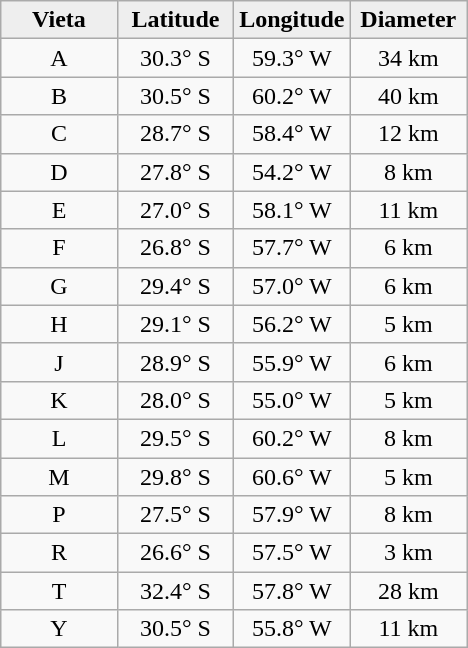<table class="wikitable">
<tr>
<th width="25%" style="background:#eeeeee;">Vieta</th>
<th width="25%" style="background:#eeeeee;">Latitude</th>
<th width="25%" style="background:#eeeeee;">Longitude</th>
<th width="25%" style="background:#eeeeee;">Diameter</th>
</tr>
<tr>
<td align="center">A</td>
<td align="center">30.3° S</td>
<td align="center">59.3° W</td>
<td align="center">34 km</td>
</tr>
<tr>
<td align="center">B</td>
<td align="center">30.5° S</td>
<td align="center">60.2° W</td>
<td align="center">40 km</td>
</tr>
<tr>
<td align="center">C</td>
<td align="center">28.7° S</td>
<td align="center">58.4° W</td>
<td align="center">12 km</td>
</tr>
<tr>
<td align="center">D</td>
<td align="center">27.8° S</td>
<td align="center">54.2° W</td>
<td align="center">8 km</td>
</tr>
<tr>
<td align="center">E</td>
<td align="center">27.0° S</td>
<td align="center">58.1° W</td>
<td align="center">11 km</td>
</tr>
<tr>
<td align="center">F</td>
<td align="center">26.8° S</td>
<td align="center">57.7° W</td>
<td align="center">6 km</td>
</tr>
<tr>
<td align="center">G</td>
<td align="center">29.4° S</td>
<td align="center">57.0° W</td>
<td align="center">6 km</td>
</tr>
<tr>
<td align="center">H</td>
<td align="center">29.1° S</td>
<td align="center">56.2° W</td>
<td align="center">5 km</td>
</tr>
<tr>
<td align="center">J</td>
<td align="center">28.9° S</td>
<td align="center">55.9° W</td>
<td align="center">6 km</td>
</tr>
<tr>
<td align="center">K</td>
<td align="center">28.0° S</td>
<td align="center">55.0° W</td>
<td align="center">5 km</td>
</tr>
<tr>
<td align="center">L</td>
<td align="center">29.5° S</td>
<td align="center">60.2° W</td>
<td align="center">8 km</td>
</tr>
<tr>
<td align="center">M</td>
<td align="center">29.8° S</td>
<td align="center">60.6° W</td>
<td align="center">5 km</td>
</tr>
<tr>
<td align="center">P</td>
<td align="center">27.5° S</td>
<td align="center">57.9° W</td>
<td align="center">8 km</td>
</tr>
<tr>
<td align="center">R</td>
<td align="center">26.6° S</td>
<td align="center">57.5° W</td>
<td align="center">3 km</td>
</tr>
<tr>
<td align="center">T</td>
<td align="center">32.4° S</td>
<td align="center">57.8° W</td>
<td align="center">28 km</td>
</tr>
<tr>
<td align="center">Y</td>
<td align="center">30.5° S</td>
<td align="center">55.8° W</td>
<td align="center">11 km</td>
</tr>
</table>
